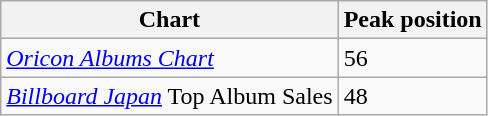<table class="wikitable">
<tr>
<th>Chart</th>
<th>Peak position</th>
</tr>
<tr>
<td><em><a href='#'>Oricon Albums Chart</a></em></td>
<td>56</td>
</tr>
<tr>
<td><em><a href='#'>Billboard Japan</a></em> Top Album Sales</td>
<td>48</td>
</tr>
</table>
